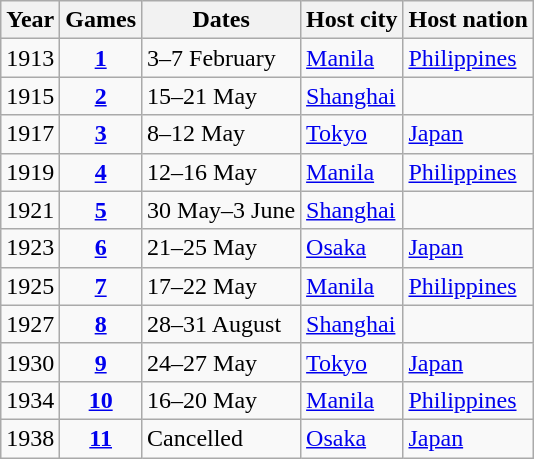<table class="wikitable sortable">
<tr>
<th>Year</th>
<th>Games</th>
<th>Dates</th>
<th>Host city</th>
<th>Host nation</th>
</tr>
<tr>
<td align=center>1913</td>
<td align=center><strong><a href='#'>1</a></strong></td>
<td>3–7 February</td>
<td><a href='#'>Manila</a></td>
<td> <a href='#'>Philippines</a></td>
</tr>
<tr>
<td align=center>1915</td>
<td align=center><strong><a href='#'>2</a></strong></td>
<td>15–21 May</td>
<td><a href='#'>Shanghai</a></td>
<td></td>
</tr>
<tr>
<td align=center>1917</td>
<td align=center><strong><a href='#'>3</a></strong></td>
<td>8–12 May</td>
<td><a href='#'>Tokyo</a></td>
<td> <a href='#'>Japan</a></td>
</tr>
<tr>
<td align=center>1919</td>
<td align=center><strong><a href='#'>4</a></strong></td>
<td>12–16 May</td>
<td><a href='#'>Manila</a></td>
<td> <a href='#'>Philippines</a></td>
</tr>
<tr>
<td align=center>1921</td>
<td align=center><strong><a href='#'>5</a></strong></td>
<td>30 May–3 June</td>
<td><a href='#'>Shanghai</a></td>
<td></td>
</tr>
<tr>
<td align=center>1923</td>
<td align=center><strong><a href='#'>6</a></strong></td>
<td>21–25 May</td>
<td><a href='#'>Osaka</a></td>
<td> <a href='#'>Japan</a></td>
</tr>
<tr>
<td align=center>1925</td>
<td align=center><strong><a href='#'>7</a></strong></td>
<td>17–22 May</td>
<td><a href='#'>Manila</a></td>
<td> <a href='#'>Philippines</a></td>
</tr>
<tr>
<td align=center>1927</td>
<td align=center><strong><a href='#'>8</a></strong></td>
<td>28–31 August</td>
<td><a href='#'>Shanghai</a></td>
<td></td>
</tr>
<tr>
<td align=center>1930</td>
<td align=center><strong><a href='#'>9</a></strong></td>
<td>24–27 May</td>
<td><a href='#'>Tokyo</a></td>
<td> <a href='#'>Japan</a></td>
</tr>
<tr>
<td align=center>1934</td>
<td align=center><strong><a href='#'>10</a></strong></td>
<td>16–20 May</td>
<td><a href='#'>Manila</a></td>
<td> <a href='#'>Philippines</a></td>
</tr>
<tr>
<td align=center>1938</td>
<td align=center><strong><a href='#'>11</a></strong></td>
<td>Cancelled</td>
<td><a href='#'>Osaka</a></td>
<td> <a href='#'>Japan</a></td>
</tr>
</table>
